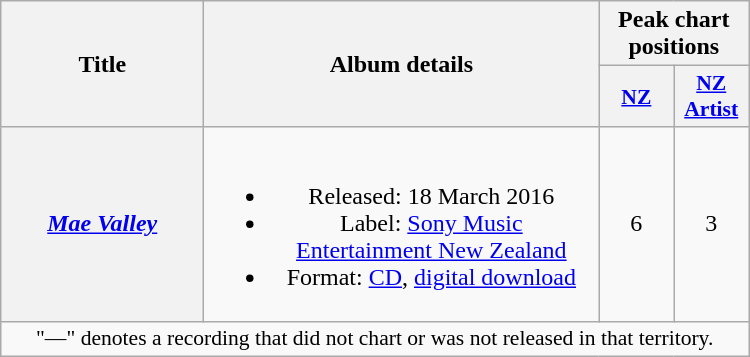<table class="wikitable plainrowheaders" style="text-align:center;" border="1">
<tr>
<th scope="col" rowspan="2" style="width:8em;">Title</th>
<th scope="col" rowspan="2" style="width:16em;">Album details</th>
<th scope="col" colspan="2">Peak chart positions</th>
</tr>
<tr>
<th style="width:3em;font-size:90%;"><a href='#'>NZ</a></th>
<th style="width:3em;font-size:90%;"><a href='#'>NZ<br>Artist</a></th>
</tr>
<tr>
<th scope="row"><em><a href='#'>Mae Valley</a></em></th>
<td><br><ul><li>Released: 18 March 2016</li><li>Label: <a href='#'>Sony Music Entertainment New Zealand</a></li><li>Format: <a href='#'>CD</a>, <a href='#'>digital download</a></li></ul></td>
<td>6</td>
<td>3</td>
</tr>
<tr>
<td colspan="4" style="font-size:90%">"—" denotes a recording that did not chart or was not released in that territory.</td>
</tr>
</table>
